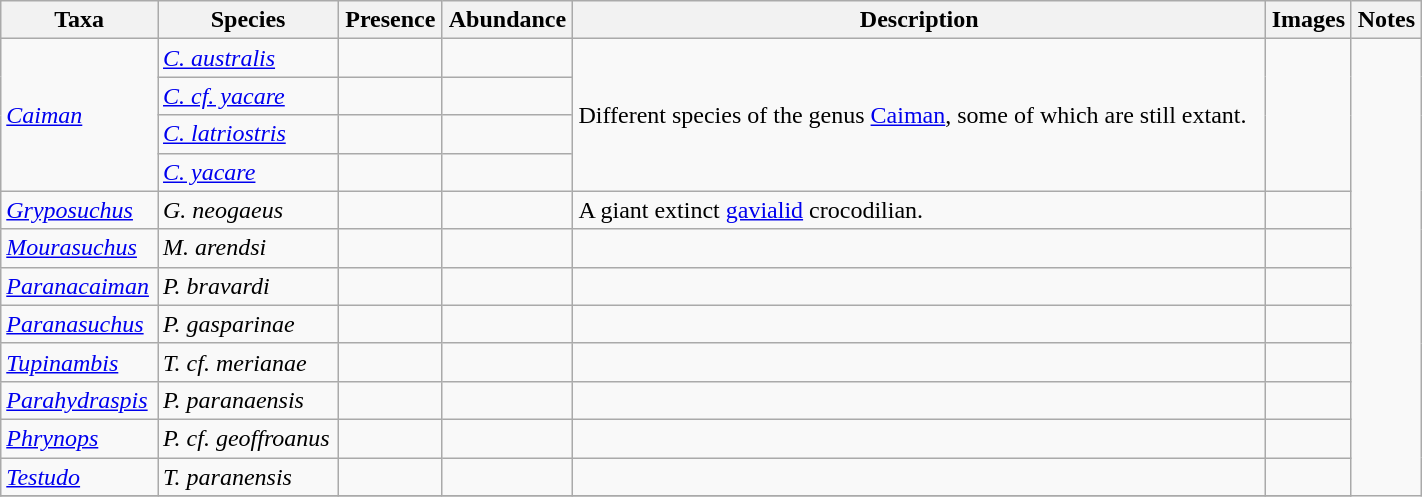<table class="wikitable sortable" align="center" width="75%">
<tr>
<th>Taxa</th>
<th>Species</th>
<th>Presence</th>
<th>Abundance</th>
<th>Description</th>
<th>Images</th>
<th>Notes</th>
</tr>
<tr>
<td rowspan =4><em><a href='#'>Caiman</a></em></td>
<td><em><a href='#'>C. australis</a></em></td>
<td></td>
<td></td>
<td rowspan =4>Different species of the genus <a href='#'>Caiman</a>, some of which are still extant.</td>
<td rowspan =4></td>
<td rowspan=100></td>
</tr>
<tr>
<td><em><a href='#'>C. cf. yacare</a></em></td>
<td></td>
<td></td>
</tr>
<tr>
<td><em><a href='#'>C. latriostris</a></em></td>
<td></td>
<td></td>
</tr>
<tr>
<td><em><a href='#'>C. yacare</a></em></td>
<td></td>
<td></td>
</tr>
<tr>
<td><em><a href='#'>Gryposuchus</a></em></td>
<td><em>G. neogaeus</em></td>
<td></td>
<td></td>
<td>A giant extinct <a href='#'>gavialid</a> crocodilian.</td>
<td></td>
</tr>
<tr>
<td><em><a href='#'>Mourasuchus</a></em></td>
<td><em>M. arendsi</em></td>
<td></td>
<td></td>
<td></td>
<td></td>
</tr>
<tr>
<td><em><a href='#'>Paranacaiman</a></em></td>
<td><em>P. bravardi</em></td>
<td></td>
<td></td>
<td></td>
<td></td>
</tr>
<tr>
<td><em><a href='#'>Paranasuchus</a></em></td>
<td><em>P. gasparinae</em></td>
<td></td>
<td></td>
<td></td>
<td></td>
</tr>
<tr>
<td><em><a href='#'>Tupinambis</a></em></td>
<td><em>T. cf. merianae</em></td>
<td></td>
<td></td>
<td></td>
<td></td>
</tr>
<tr>
<td><em><a href='#'>Parahydraspis</a></em></td>
<td><em>P. paranaensis</em></td>
<td></td>
<td></td>
<td></td>
<td></td>
</tr>
<tr>
<td><em><a href='#'>Phrynops</a></em></td>
<td><em>P. cf. geoffroanus</em></td>
<td></td>
<td></td>
<td></td>
<td></td>
</tr>
<tr>
<td><em><a href='#'>Testudo</a></em></td>
<td><em>T. paranensis</em></td>
<td></td>
<td></td>
<td></td>
<td></td>
</tr>
<tr>
</tr>
</table>
